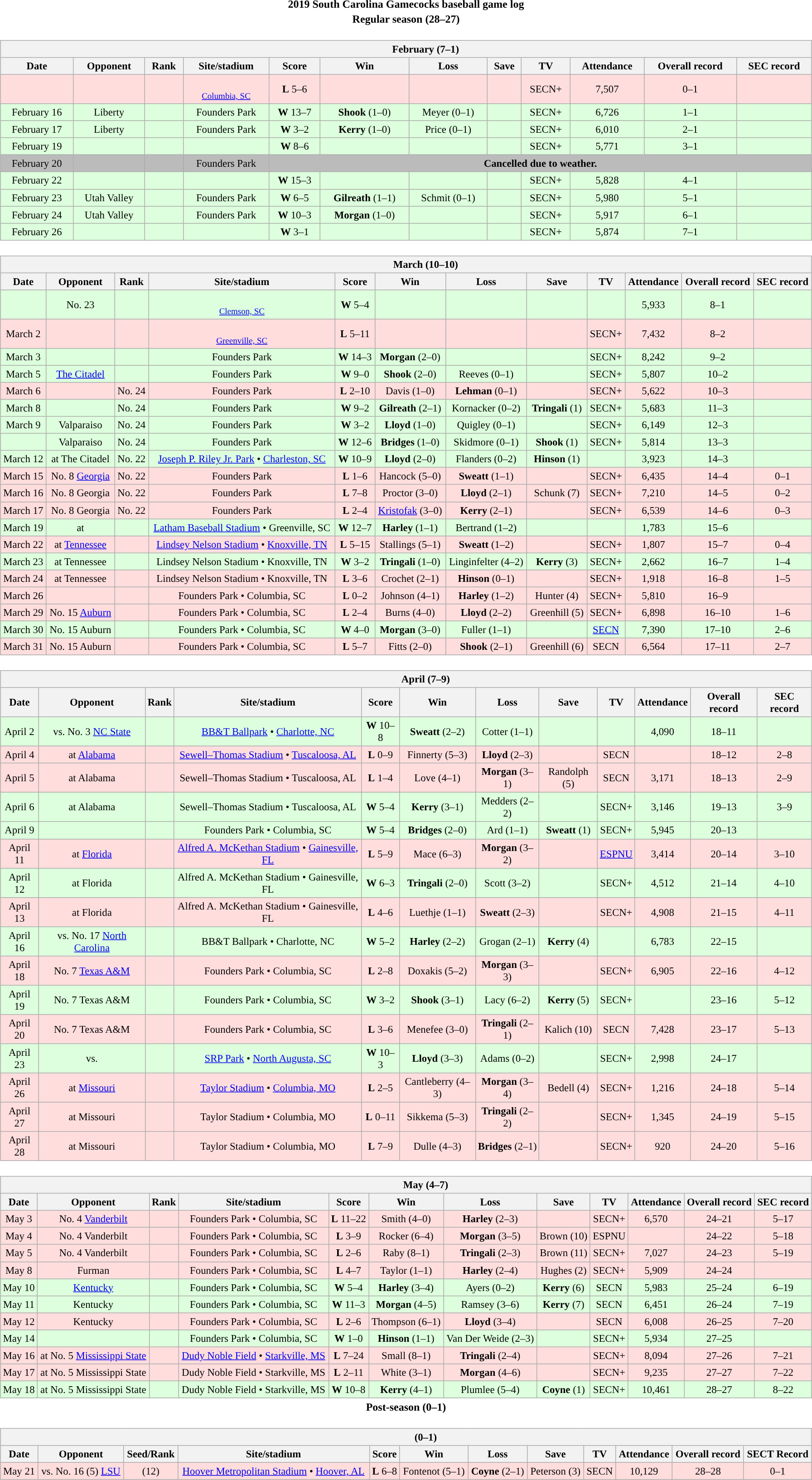<table class="toccolours" width=95% style="clear:both; margin:1.5em auto; text-align:center;">
<tr>
<th colspan=2>2019 South Carolina Gamecocks baseball game log</th>
</tr>
<tr>
<th colspan=2>Regular season (28–27)</th>
</tr>
<tr valign="top">
<td><br><table class="wikitable collapsible" style="margin:auto; width:100%; text-align:center; font-size:95%">
<tr>
<th colspan=12 style="padding-left:4em;">February (7–1)</th>
</tr>
<tr>
<th>Date</th>
<th>Opponent</th>
<th>Rank</th>
<th>Site/stadium</th>
<th>Score</th>
<th>Win</th>
<th>Loss</th>
<th>Save</th>
<th>TV</th>
<th>Attendance</th>
<th>Overall record</th>
<th>SEC record</th>
</tr>
<tr align="center" bgcolor="#ffdddd">
<td></td>
<td></td>
<td></td>
<td> <br><small><a href='#'>Columbia, SC</a></small></td>
<td><strong>L</strong> 5–6</td>
<td></td>
<td></td>
<td></td>
<td>SECN+</td>
<td>7,507</td>
<td>0–1</td>
<td></td>
</tr>
<tr align="center" bgcolor="#ddffdd">
<td>February 16</td>
<td>Liberty</td>
<td></td>
<td>Founders Park</td>
<td><strong>W</strong> 13–7</td>
<td><strong>Shook</strong> (1–0)</td>
<td>Meyer (0–1)</td>
<td></td>
<td>SECN+</td>
<td>6,726</td>
<td>1–1</td>
<td></td>
</tr>
<tr align="center" bgcolor="#ddffdd">
<td>February 17</td>
<td>Liberty</td>
<td></td>
<td>Founders Park</td>
<td><strong>W</strong> 3–2</td>
<td><strong>Kerry</strong> (1–0)</td>
<td>Price (0–1)</td>
<td></td>
<td>SECN+</td>
<td>6,010</td>
<td>2–1</td>
<td></td>
</tr>
<tr align="center" bgcolor="#ddffdd">
<td>February 19</td>
<td></td>
<td></td>
<td></td>
<td><strong>W</strong> 8–6</td>
<td></td>
<td></td>
<td></td>
<td>SECN+</td>
<td>5,771</td>
<td>3–1</td>
<td></td>
</tr>
<tr align="center" bgcolor="#bbbbbb">
<td>February 20</td>
<td></td>
<td></td>
<td>Founders Park</td>
<td colspan=8><strong>Cancelled due to weather.</strong></td>
</tr>
<tr align="center" bgcolor="ddffdd">
<td>February 22</td>
<td></td>
<td></td>
<td></td>
<td><strong>W</strong> 15–3</td>
<td></td>
<td></td>
<td></td>
<td>SECN+</td>
<td>5,828</td>
<td>4–1</td>
<td></td>
</tr>
<tr align="center" bgcolor="ddffdd">
<td>February 23</td>
<td>Utah Valley</td>
<td></td>
<td>Founders Park</td>
<td><strong>W</strong> 6–5</td>
<td><strong>Gilreath</strong> (1–1)</td>
<td>Schmit (0–1)</td>
<td></td>
<td>SECN+</td>
<td>5,980</td>
<td>5–1</td>
<td></td>
</tr>
<tr align="center" bgcolor="#ddffdd">
<td>February 24</td>
<td>Utah Valley</td>
<td></td>
<td>Founders Park</td>
<td><strong>W</strong> 10–3</td>
<td><strong>Morgan</strong> (1–0)</td>
<td></td>
<td></td>
<td>SECN+</td>
<td>5,917</td>
<td>6–1</td>
<td></td>
</tr>
<tr align="center" bgcolor="#ddffdd">
<td>February 26</td>
<td></td>
<td></td>
<td></td>
<td><strong>W</strong> 3–1</td>
<td></td>
<td></td>
<td></td>
<td>SECN+</td>
<td>5,874</td>
<td>7–1</td>
<td></td>
</tr>
</table>
</td>
</tr>
<tr>
<td><br><table class="wikitable collapsible " style="margin:auto; width:100%; text-align:center; font-size:95%">
<tr>
<th colspan=12 style="padding-left:4em;">March (10–10)</th>
</tr>
<tr>
<th>Date</th>
<th>Opponent</th>
<th>Rank</th>
<th>Site/stadium</th>
<th>Score</th>
<th>Win</th>
<th>Loss</th>
<th>Save</th>
<th>TV</th>
<th>Attendance</th>
<th>Overall record</th>
<th>SEC record</th>
</tr>
<tr align="center" bgcolor="ddffdd">
<td></td>
<td>No. 23 </td>
<td></td>
<td> <br><small><a href='#'>Clemson, SC</a></small></td>
<td><strong>W</strong> 5–4</td>
<td></td>
<td></td>
<td></td>
<td></td>
<td>5,933</td>
<td>8–1</td>
<td></td>
</tr>
<tr align="center" bgcolor="ffdddd">
<td>March 2</td>
<td></td>
<td></td>
<td> <br><small><a href='#'>Greenville, SC</a></small></td>
<td><strong>L</strong> 5–11</td>
<td></td>
<td></td>
<td></td>
<td>SECN+</td>
<td>7,432</td>
<td>8–2</td>
<td></td>
</tr>
<tr align="center" bgcolor="ddffdd">
<td>March 3</td>
<td></td>
<td></td>
<td>Founders Park</td>
<td><strong>W</strong> 14–3</td>
<td><strong>Morgan</strong> (2–0)</td>
<td></td>
<td></td>
<td>SECN+</td>
<td>8,242</td>
<td>9–2</td>
<td></td>
</tr>
<tr align="center" bgcolor="ddffdd">
<td>March 5</td>
<td><a href='#'>The Citadel</a></td>
<td></td>
<td>Founders Park</td>
<td><strong>W</strong> 9–0</td>
<td><strong>Shook</strong> (2–0)</td>
<td>Reeves (0–1)</td>
<td></td>
<td>SECN+</td>
<td>5,807</td>
<td>10–2</td>
<td></td>
</tr>
<tr align="center" bgcolor="ffdddd">
<td>March 6</td>
<td></td>
<td>No. 24</td>
<td>Founders Park</td>
<td><strong>L</strong> 2–10</td>
<td>Davis (1–0)</td>
<td><strong>Lehman</strong> (0–1)</td>
<td></td>
<td>SECN+</td>
<td>5,622</td>
<td>10–3</td>
<td></td>
</tr>
<tr align="center" bgcolor="ddffdd">
<td>March 8</td>
<td></td>
<td>No. 24</td>
<td>Founders Park</td>
<td><strong>W</strong> 9–2</td>
<td><strong>Gilreath</strong> (2–1)</td>
<td>Kornacker (0–2)</td>
<td><strong>Tringali</strong> (1)</td>
<td>SECN+</td>
<td>5,683</td>
<td>11–3</td>
<td></td>
</tr>
<tr align="center" bgcolor="ddffdd">
<td>March 9</td>
<td>Valparaiso</td>
<td>No. 24</td>
<td>Founders Park</td>
<td><strong>W</strong> 3–2</td>
<td><strong>Lloyd</strong> (1–0)</td>
<td>Quigley (0–1)</td>
<td></td>
<td>SECN+</td>
<td>6,149</td>
<td>12–3</td>
<td></td>
</tr>
<tr align="center" bgcolor="ddffdd">
<td></td>
<td>Valparaiso</td>
<td>No. 24</td>
<td>Founders Park</td>
<td><strong>W</strong> 12–6</td>
<td><strong>Bridges</strong> (1–0)</td>
<td>Skidmore (0–1)</td>
<td><strong>Shook</strong> (1)</td>
<td>SECN+</td>
<td>5,814</td>
<td>13–3</td>
<td></td>
</tr>
<tr align="center" bgcolor="ddffdd">
<td>March 12</td>
<td>at The Citadel</td>
<td>No. 22</td>
<td><a href='#'>Joseph P. Riley Jr. Park</a> • <a href='#'>Charleston, SC</a></td>
<td><strong>W</strong> 10–9</td>
<td><strong>Lloyd</strong> (2–0)</td>
<td>Flanders (0–2)</td>
<td><strong>Hinson</strong> (1)</td>
<td></td>
<td>3,923</td>
<td>14–3</td>
<td></td>
</tr>
<tr align="center" bgcolor="ffdddd">
<td>March 15</td>
<td>No. 8 <a href='#'>Georgia</a></td>
<td>No. 22</td>
<td>Founders Park</td>
<td><strong>L</strong> 1–6</td>
<td>Hancock (5–0)</td>
<td><strong>Sweatt</strong> (1–1)</td>
<td></td>
<td>SECN+</td>
<td>6,435</td>
<td>14–4</td>
<td>0–1</td>
</tr>
<tr align="center" bgcolor="ffdddd">
<td>March 16</td>
<td>No. 8 Georgia</td>
<td>No. 22</td>
<td>Founders Park</td>
<td><strong>L</strong> 7–8</td>
<td>Proctor (3–0)</td>
<td><strong>Lloyd</strong> (2–1)</td>
<td>Schunk (7)</td>
<td>SECN+</td>
<td>7,210</td>
<td>14–5</td>
<td>0–2</td>
</tr>
<tr align="center" bgcolor="ffdddd">
<td>March 17</td>
<td>No. 8 Georgia</td>
<td>No. 22</td>
<td>Founders Park</td>
<td><strong>L</strong> 2–4</td>
<td><a href='#'>Kristofak</a> (3–0)</td>
<td><strong>Kerry</strong> (2–1)</td>
<td></td>
<td>SECN+</td>
<td>6,539</td>
<td>14–6</td>
<td>0–3</td>
</tr>
<tr align="center" bgcolor="ddffdd">
<td>March 19</td>
<td>at </td>
<td></td>
<td><a href='#'>Latham Baseball Stadium</a> • Greenville, SC</td>
<td><strong>W</strong> 12–7</td>
<td><strong>Harley</strong> (1–1)</td>
<td>Bertrand (1–2)</td>
<td></td>
<td></td>
<td>1,783</td>
<td>15–6</td>
<td></td>
</tr>
<tr align="center" bgcolor="ffdddd">
<td>March 22</td>
<td>at <a href='#'>Tennessee</a></td>
<td></td>
<td><a href='#'>Lindsey Nelson Stadium</a> • <a href='#'>Knoxville, TN</a></td>
<td><strong>L</strong> 5–15</td>
<td>Stallings (5–1)</td>
<td><strong>Sweatt</strong> (1–2)</td>
<td></td>
<td>SECN+</td>
<td>1,807</td>
<td>15–7</td>
<td>0–4</td>
</tr>
<tr align="center" bgcolor="ddffdd">
<td>March 23</td>
<td>at Tennessee</td>
<td></td>
<td>Lindsey Nelson Stadium • Knoxville, TN</td>
<td><strong>W</strong> 3–2</td>
<td><strong>Tringali</strong> (1–0)</td>
<td>Linginfelter (4–2)</td>
<td><strong>Kerry</strong> (3)</td>
<td>SECN+</td>
<td>2,662</td>
<td>16–7</td>
<td>1–4</td>
</tr>
<tr align="center" bgcolor="ffdddd">
<td>March 24</td>
<td>at Tennessee</td>
<td></td>
<td>Lindsey Nelson Stadium • Knoxville, TN</td>
<td><strong>L</strong> 3–6</td>
<td>Crochet (2–1)</td>
<td><strong>Hinson</strong> (0–1)</td>
<td></td>
<td>SECN+</td>
<td>1,918</td>
<td>16–8</td>
<td>1–5</td>
</tr>
<tr align="center" bgcolor="ffdddd">
<td>March 26</td>
<td></td>
<td></td>
<td>Founders Park • Columbia, SC</td>
<td><strong>L</strong> 0–2</td>
<td>Johnson (4–1)</td>
<td><strong>Harley</strong> (1–2)</td>
<td>Hunter (4)</td>
<td>SECN+</td>
<td>5,810</td>
<td>16–9</td>
<td></td>
</tr>
<tr align="center" bgcolor="ffdddd">
<td>March 29</td>
<td>No. 15 <a href='#'>Auburn</a></td>
<td></td>
<td>Founders Park • Columbia, SC</td>
<td><strong>L</strong> 2–4</td>
<td>Burns (4–0)</td>
<td><strong>Lloyd</strong> (2–2)</td>
<td>Greenhill (5)</td>
<td>SECN+</td>
<td>6,898</td>
<td>16–10</td>
<td>1–6</td>
</tr>
<tr align="center" bgcolor="ddffdd">
<td>March 30</td>
<td>No. 15 Auburn</td>
<td></td>
<td>Founders Park • Columbia, SC</td>
<td><strong>W</strong> 4–0</td>
<td><strong>Morgan</strong> (3–0)</td>
<td>Fuller (1–1)</td>
<td></td>
<td><a href='#'>SECN</a></td>
<td>7,390</td>
<td>17–10</td>
<td>2–6</td>
</tr>
<tr align="center" bgcolor="ffdddd">
<td>March 31</td>
<td>No. 15 Auburn</td>
<td></td>
<td>Founders Park • Columbia, SC</td>
<td><strong>L</strong> 5–7</td>
<td>Fitts (2–0)</td>
<td><strong>Shook</strong> (2–1)</td>
<td>Greenhill (6)</td>
<td>SECN</td>
<td>6,564</td>
<td>17–11</td>
<td>2–7</td>
</tr>
</table>
</td>
</tr>
<tr>
<td><br><table class="wikitable collapsible" style="margin:auto; width:100%; text-align:center; font-size:95%">
<tr>
<th colspan=12 style="padding-left:4em;">April (7–9)</th>
</tr>
<tr>
<th>Date</th>
<th>Opponent</th>
<th>Rank</th>
<th>Site/stadium</th>
<th>Score</th>
<th>Win</th>
<th>Loss</th>
<th>Save</th>
<th>TV</th>
<th>Attendance</th>
<th>Overall record</th>
<th>SEC record</th>
</tr>
<tr align="center" bgcolor="ddffdd">
<td>April 2</td>
<td>vs. No. 3 <a href='#'>NC State</a></td>
<td></td>
<td><a href='#'>BB&T Ballpark</a> • <a href='#'>Charlotte, NC</a></td>
<td><strong>W</strong> 10–8</td>
<td><strong>Sweatt</strong> (2–2)</td>
<td>Cotter (1–1)</td>
<td></td>
<td></td>
<td>4,090</td>
<td>18–11</td>
<td></td>
</tr>
<tr align="center" bgcolor="ffdddd">
<td>April 4</td>
<td>at <a href='#'>Alabama</a></td>
<td></td>
<td><a href='#'>Sewell–Thomas Stadium</a> • <a href='#'>Tuscaloosa, AL</a></td>
<td><strong>L</strong> 0–9</td>
<td>Finnerty (5–3)</td>
<td><strong>Lloyd</strong> (2–3)</td>
<td></td>
<td>SECN</td>
<td></td>
<td>18–12</td>
<td>2–8</td>
</tr>
<tr align="center" bgcolor="ffdddd">
<td>April 5</td>
<td>at Alabama</td>
<td></td>
<td>Sewell–Thomas Stadium • Tuscaloosa, AL</td>
<td><strong>L</strong> 1–4</td>
<td>Love (4–1)</td>
<td><strong>Morgan</strong> (3–1)</td>
<td>Randolph (5)</td>
<td>SECN</td>
<td>3,171</td>
<td>18–13</td>
<td>2–9</td>
</tr>
<tr align="center" bgcolor="ddffdd">
<td>April 6</td>
<td>at Alabama</td>
<td></td>
<td>Sewell–Thomas Stadium • Tuscaloosa, AL</td>
<td><strong>W</strong> 5–4</td>
<td><strong>Kerry</strong> (3–1)</td>
<td>Medders (2–2)</td>
<td></td>
<td>SECN+</td>
<td>3,146</td>
<td>19–13</td>
<td>3–9</td>
</tr>
<tr align="center" bgcolor="ddffdd">
<td>April 9</td>
<td></td>
<td></td>
<td>Founders Park • Columbia, SC</td>
<td><strong>W</strong> 5–4</td>
<td><strong>Bridges</strong> (2–0)</td>
<td>Ard (1–1)</td>
<td><strong>Sweatt</strong> (1)</td>
<td>SECN+</td>
<td>5,945</td>
<td>20–13</td>
<td></td>
</tr>
<tr align="center" bgcolor="ffdddd">
<td>April 11</td>
<td>at <a href='#'>Florida</a></td>
<td></td>
<td><a href='#'>Alfred A. McKethan Stadium</a> • <a href='#'>Gainesville, FL</a></td>
<td><strong>L</strong> 5–9</td>
<td>Mace (6–3)</td>
<td><strong>Morgan</strong> (3–2)</td>
<td></td>
<td><a href='#'>ESPNU</a></td>
<td>3,414</td>
<td>20–14</td>
<td>3–10</td>
</tr>
<tr align="center" bgcolor="ddffdd">
<td>April 12</td>
<td>at Florida</td>
<td></td>
<td>Alfred A. McKethan Stadium • Gainesville, FL</td>
<td><strong>W</strong> 6–3</td>
<td><strong>Tringali</strong> (2–0)</td>
<td>Scott (3–2)</td>
<td></td>
<td>SECN+</td>
<td>4,512</td>
<td>21–14</td>
<td>4–10</td>
</tr>
<tr align="center" bgcolor="ffdddd">
<td>April 13</td>
<td>at Florida</td>
<td></td>
<td>Alfred A. McKethan Stadium • Gainesville, FL</td>
<td><strong>L</strong> 4–6</td>
<td>Luethje (1–1)</td>
<td><strong>Sweatt</strong> (2–3)</td>
<td></td>
<td>SECN+</td>
<td>4,908</td>
<td>21–15</td>
<td>4–11</td>
</tr>
<tr align="center" bgcolor="ddffdd">
<td>April 16</td>
<td>vs. No. 17 <a href='#'>North Carolina</a></td>
<td></td>
<td>BB&T Ballpark • Charlotte, NC</td>
<td><strong>W</strong> 5–2</td>
<td><strong>Harley</strong> (2–2)</td>
<td>Grogan (2–1)</td>
<td><strong>Kerry</strong> (4)</td>
<td></td>
<td>6,783</td>
<td>22–15</td>
<td></td>
</tr>
<tr align="center" bgcolor="ffdddd">
<td>April 18</td>
<td>No. 7 <a href='#'>Texas A&M</a></td>
<td></td>
<td>Founders Park • Columbia, SC</td>
<td><strong>L</strong> 2–8</td>
<td>Doxakis (5–2)</td>
<td><strong>Morgan</strong> (3–3)</td>
<td></td>
<td>SECN+</td>
<td>6,905</td>
<td>22–16</td>
<td>4–12</td>
</tr>
<tr align="center" bgcolor="ddffdd">
<td>April 19</td>
<td>No. 7 Texas A&M</td>
<td></td>
<td>Founders Park  • Columbia, SC</td>
<td><strong>W</strong> 3–2</td>
<td><strong>Shook</strong> (3–1)</td>
<td>Lacy (6–2)</td>
<td><strong>Kerry</strong> (5)</td>
<td>SECN+</td>
<td></td>
<td>23–16</td>
<td>5–12</td>
</tr>
<tr align="center" bgcolor="ffdddd">
<td>April 20</td>
<td>No. 7 Texas A&M</td>
<td></td>
<td>Founders Park  • Columbia, SC</td>
<td><strong>L</strong> 3–6</td>
<td>Menefee (3–0)</td>
<td><strong>Tringali</strong> (2–1)</td>
<td>Kalich (10)</td>
<td>SECN</td>
<td>7,428</td>
<td>23–17</td>
<td>5–13</td>
</tr>
<tr align="center" bgcolor="ddffdd">
<td>April 23</td>
<td>vs. </td>
<td></td>
<td><a href='#'>SRP Park</a> • <a href='#'>North Augusta, SC</a></td>
<td><strong>W</strong> 10–3</td>
<td><strong>Lloyd</strong> (3–3)</td>
<td>Adams (0–2)</td>
<td></td>
<td>SECN+</td>
<td>2,998</td>
<td>24–17</td>
<td></td>
</tr>
<tr align="center" bgcolor="ffdddd">
<td>April 26</td>
<td>at <a href='#'>Missouri</a></td>
<td></td>
<td><a href='#'>Taylor Stadium</a> • <a href='#'>Columbia, MO</a></td>
<td><strong>L</strong> 2–5</td>
<td>Cantleberry (4–3)</td>
<td><strong>Morgan</strong> (3–4)</td>
<td>Bedell (4)</td>
<td>SECN+</td>
<td>1,216</td>
<td>24–18</td>
<td>5–14</td>
</tr>
<tr align="center" bgcolor="ffdddd">
<td>April 27</td>
<td>at Missouri</td>
<td></td>
<td>Taylor Stadium • Columbia, MO</td>
<td><strong>L</strong> 0–11</td>
<td>Sikkema (5–3)</td>
<td><strong>Tringali</strong> (2–2)</td>
<td></td>
<td>SECN+</td>
<td>1,345</td>
<td>24–19</td>
<td>5–15</td>
</tr>
<tr align="center" bgcolor="ffdddd">
<td>April 28</td>
<td>at Missouri</td>
<td></td>
<td>Taylor Stadium • Columbia, MO</td>
<td><strong>L</strong> 7–9</td>
<td>Dulle (4–3)</td>
<td><strong>Bridges</strong> (2–1)</td>
<td></td>
<td>SECN+</td>
<td>920</td>
<td>24–20</td>
<td>5–16</td>
</tr>
</table>
</td>
</tr>
<tr>
<td><br><table class="wikitable collapsible" style="margin:auto; width:100%; text-align:center; font-size:95%">
<tr>
<th colspan=13 style="padding-left:4em;">May (4–7)</th>
</tr>
<tr>
<th>Date</th>
<th>Opponent</th>
<th>Rank</th>
<th>Site/stadium</th>
<th>Score</th>
<th>Win</th>
<th>Loss</th>
<th>Save</th>
<th>TV</th>
<th>Attendance</th>
<th>Overall record</th>
<th>SEC record</th>
</tr>
<tr align="center" bgcolor="ffdddd">
<td>May 3</td>
<td>No. 4 <a href='#'>Vanderbilt</a></td>
<td></td>
<td>Founders Park • Columbia, SC</td>
<td><strong>L</strong> 11–22</td>
<td>Smith (4–0)</td>
<td><strong>Harley</strong> (2–3)</td>
<td></td>
<td>SECN+</td>
<td>6,570</td>
<td>24–21</td>
<td>5–17</td>
</tr>
<tr align="center" bgcolor="ffdddd">
<td>May 4</td>
<td>No. 4 Vanderbilt</td>
<td></td>
<td>Founders Park • Columbia, SC</td>
<td><strong>L</strong> 3–9</td>
<td>Rocker (6–4)</td>
<td><strong>Morgan</strong> (3–5)</td>
<td>Brown (10)</td>
<td>ESPNU</td>
<td></td>
<td>24–22</td>
<td>5–18</td>
</tr>
<tr align="center" bgcolor="ffdddd">
<td>May 5</td>
<td>No. 4 Vanderbilt</td>
<td></td>
<td>Founders Park • Columbia, SC</td>
<td><strong>L</strong> 2–6</td>
<td>Raby (8–1)</td>
<td><strong>Tringali</strong> (2–3)</td>
<td>Brown (11)</td>
<td>SECN+</td>
<td>7,027</td>
<td>24–23</td>
<td>5–19</td>
</tr>
<tr align="center" bgcolor="ffdddd">
<td>May 8</td>
<td>Furman</td>
<td></td>
<td>Founders Park • Columbia, SC</td>
<td><strong>L</strong> 4–7</td>
<td>Taylor (1–1)</td>
<td><strong>Harley</strong> (2–4)</td>
<td>Hughes (2)</td>
<td>SECN+</td>
<td>5,909</td>
<td>24–24</td>
<td></td>
</tr>
<tr align="center" bgcolor="ddffdd">
<td>May 10</td>
<td><a href='#'>Kentucky</a></td>
<td></td>
<td>Founders Park • Columbia, SC</td>
<td><strong>W</strong> 5–4</td>
<td><strong>Harley</strong> (3–4)</td>
<td>Ayers (0–2)</td>
<td><strong>Kerry</strong> (6)</td>
<td>SECN</td>
<td>5,983</td>
<td>25–24</td>
<td>6–19</td>
</tr>
<tr align="center" bgcolor="ddffdd">
<td>May 11</td>
<td>Kentucky</td>
<td></td>
<td>Founders Park • Columbia, SC</td>
<td><strong>W</strong> 11–3</td>
<td><strong>Morgan</strong> (4–5)</td>
<td>Ramsey (3–6)</td>
<td><strong>Kerry</strong> (7)</td>
<td>SECN</td>
<td>6,451</td>
<td>26–24</td>
<td>7–19</td>
</tr>
<tr align="center" bgcolor="ffdddd">
<td>May 12</td>
<td>Kentucky</td>
<td></td>
<td>Founders Park • Columbia, SC</td>
<td><strong>L</strong> 2–6</td>
<td>Thompson (6–1)</td>
<td><strong>Lloyd</strong> (3–4)</td>
<td></td>
<td>SECN</td>
<td>6,008</td>
<td>26–25</td>
<td>7–20</td>
</tr>
<tr align="center" bgcolor="ddffdd">
<td>May 14</td>
<td></td>
<td></td>
<td>Founders Park • Columbia, SC</td>
<td><strong>W</strong> 1–0</td>
<td><strong>Hinson</strong> (1–1)</td>
<td>Van Der Weide (2–3)</td>
<td></td>
<td>SECN+</td>
<td>5,934</td>
<td>27–25</td>
<td></td>
</tr>
<tr align="center" bgcolor="ffdddd">
<td>May 16</td>
<td>at No. 5 <a href='#'>Mississippi State</a></td>
<td></td>
<td><a href='#'>Dudy Noble Field</a> • <a href='#'>Starkville, MS</a></td>
<td><strong>L</strong> 7–24</td>
<td>Small (8–1)</td>
<td><strong>Tringali</strong> (2–4)</td>
<td></td>
<td>SECN+</td>
<td>8,094</td>
<td>27–26</td>
<td>7–21</td>
</tr>
<tr align="center" bgcolor="ffdddd">
<td>May 17</td>
<td>at No. 5 Mississippi State</td>
<td></td>
<td>Dudy Noble Field • Starkville, MS</td>
<td><strong>L</strong> 2–11</td>
<td>White (3–1)</td>
<td><strong>Morgan</strong> (4–6)</td>
<td></td>
<td>SECN+</td>
<td>9,235</td>
<td>27–27</td>
<td>7–22</td>
</tr>
<tr align="center" bgcolor="ddffdd">
<td>May 18</td>
<td>at No. 5 Mississippi State</td>
<td></td>
<td>Dudy Noble Field • Starkville, MS</td>
<td><strong>W</strong> 10–8</td>
<td><strong>Kerry</strong> (4–1)</td>
<td>Plumlee (5–4)</td>
<td><strong>Coyne</strong> (1)</td>
<td>SECN+</td>
<td>10,461</td>
<td>28–27</td>
<td>8–22</td>
</tr>
</table>
</td>
</tr>
<tr>
<th colspan=2>Post-season (0–1)</th>
</tr>
<tr>
<td><br><table class="wikitable collapsible" style="margin:auto; width:100%; text-align:center; font-size:95%">
<tr>
<th colspan=12 style="padding-left:4em;"> (0–1)</th>
</tr>
<tr>
<th>Date</th>
<th>Opponent</th>
<th>Seed/Rank</th>
<th>Site/stadium</th>
<th>Score</th>
<th>Win</th>
<th>Loss</th>
<th>Save</th>
<th>TV</th>
<th>Attendance</th>
<th>Overall record</th>
<th>SECT Record</th>
</tr>
<tr align="center" bgcolor="ffdddd">
<td>May 21</td>
<td>vs. No. 16 (5) <a href='#'>LSU</a></td>
<td>(12)</td>
<td><a href='#'>Hoover Metropolitan Stadium</a> • <a href='#'>Hoover, AL</a></td>
<td><strong>L</strong> 6–8</td>
<td>Fontenot (5–1)</td>
<td><strong>Coyne</strong> (2–1)</td>
<td>Peterson (3)</td>
<td>SECN</td>
<td>10,129</td>
<td>28–28</td>
<td>0–1</td>
</tr>
</table>
</td>
</tr>
</table>
